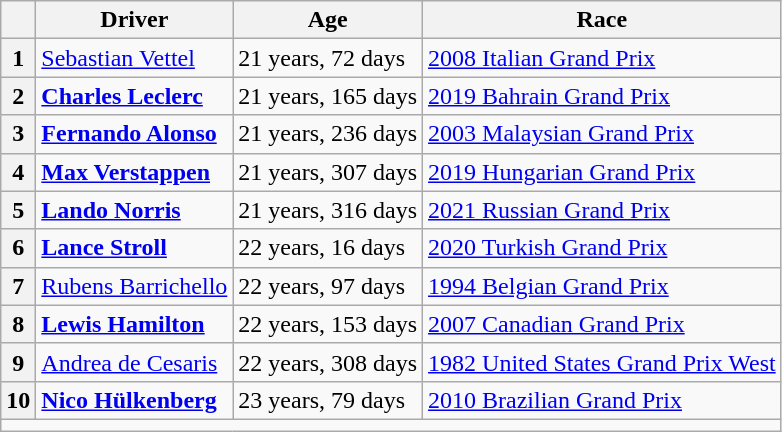<table class="wikitable">
<tr>
<th></th>
<th>Driver</th>
<th>Age</th>
<th>Race</th>
</tr>
<tr>
<th>1</th>
<td> <a href='#'>Sebastian Vettel</a></td>
<td>21 years, 72 days</td>
<td><a href='#'>2008 Italian Grand Prix</a></td>
</tr>
<tr>
<th>2</th>
<td> <strong><a href='#'>Charles Leclerc</a></strong></td>
<td>21 years, 165 days</td>
<td><a href='#'>2019 Bahrain Grand Prix</a></td>
</tr>
<tr>
<th>3</th>
<td> <strong><a href='#'>Fernando Alonso</a></strong></td>
<td>21 years, 236 days</td>
<td><a href='#'>2003 Malaysian Grand Prix</a></td>
</tr>
<tr>
<th>4</th>
<td> <strong><a href='#'>Max Verstappen</a></strong></td>
<td>21 years, 307 days</td>
<td><a href='#'>2019 Hungarian Grand Prix</a></td>
</tr>
<tr>
<th>5</th>
<td> <strong><a href='#'>Lando Norris</a></strong></td>
<td>21 years, 316 days</td>
<td><a href='#'>2021 Russian Grand Prix</a></td>
</tr>
<tr>
<th>6</th>
<td> <strong><a href='#'>Lance Stroll</a></strong></td>
<td>22 years, 16 days</td>
<td><a href='#'>2020 Turkish Grand Prix</a></td>
</tr>
<tr>
<th>7</th>
<td> <a href='#'>Rubens Barrichello</a></td>
<td>22 years, 97 days</td>
<td><a href='#'>1994 Belgian Grand Prix</a></td>
</tr>
<tr>
<th>8</th>
<td> <strong><a href='#'>Lewis Hamilton</a></strong></td>
<td>22 years, 153 days</td>
<td><a href='#'>2007 Canadian Grand Prix</a></td>
</tr>
<tr>
<th>9</th>
<td> <a href='#'>Andrea de Cesaris</a></td>
<td>22 years, 308 days</td>
<td><a href='#'>1982 United States Grand Prix West</a></td>
</tr>
<tr>
<th>10</th>
<td> <strong><a href='#'>Nico Hülkenberg</a></strong></td>
<td>23 years, 79 days</td>
<td><a href='#'>2010 Brazilian Grand Prix</a></td>
</tr>
<tr>
<td colspan=4></td>
</tr>
</table>
